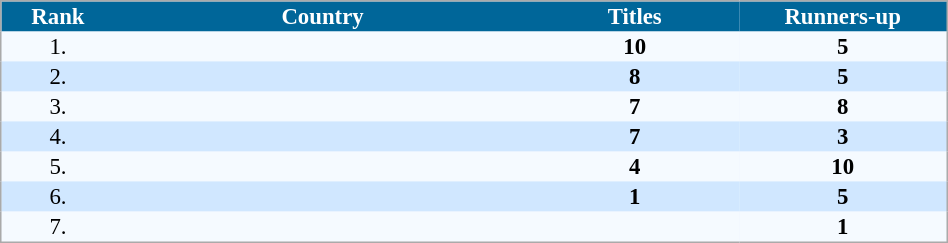<table cellspacing="0" style="background: #EBF5FF; border: 1px #aaa solid; border-collapse: collapse; font-size: 95%;" width=50%>
<tr bgcolor=#006699 style="color:white;">
<th width=5%>Rank</th>
<th width=20%>Country</th>
<th width=10%>Titles</th>
<th width=10%>Runners-up</th>
</tr>
<tr bgcolor=#F5FAFF>
<td align=center>1.</td>
<td></td>
<td align=center><strong>10</strong></td>
<td align=center><strong>5</strong></td>
</tr>
<tr bgcolor=#D0E7FF>
<td align=center>2.</td>
<td></td>
<td align=center><strong>8</strong></td>
<td align=center><strong>5</strong></td>
</tr>
<tr bgcolor=#F5FAFF>
<td align=center>3.</td>
<td></td>
<td align=center><strong>7</strong></td>
<td align=center><strong>8</strong></td>
</tr>
<tr bgcolor=#D0E7FF>
<td align=center>4.</td>
<td></td>
<td align=center><strong>7</strong></td>
<td align=center><strong>3</strong></td>
</tr>
<tr bgcolor=#F5FAFF>
<td align=center>5.</td>
<td></td>
<td align=center><strong>4</strong></td>
<td align=center><strong>10</strong></td>
</tr>
<tr bgcolor=#D0E7FF>
<td align=center>6.</td>
<td></td>
<td align=center><strong>1</strong></td>
<td align=center><strong>5</strong></td>
</tr>
<tr bgcolor=#F5FAFF>
<td align=center>7.</td>
<td></td>
<td align=center></td>
<td align=center><strong>1</strong></td>
</tr>
</table>
